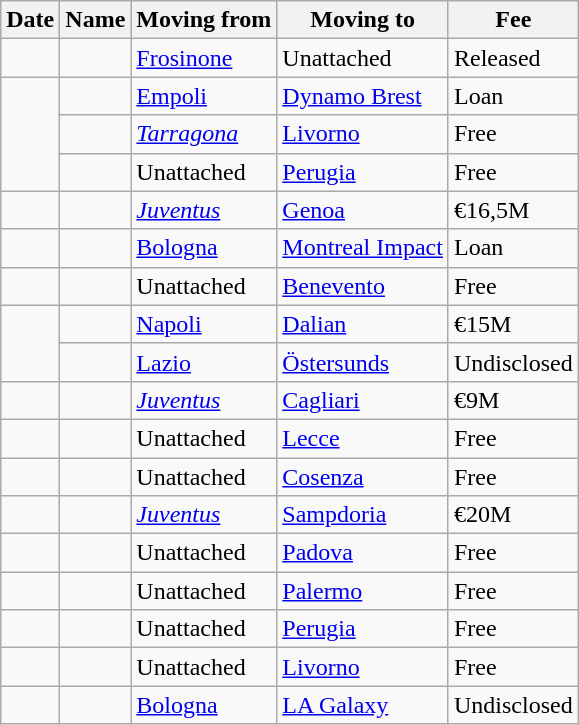<table class="wikitable sortable">
<tr>
<th>Date</th>
<th>Name</th>
<th>Moving from</th>
<th>Moving to</th>
<th>Fee</th>
</tr>
<tr>
<td><strong></strong></td>
<td> </td>
<td><a href='#'>Frosinone</a></td>
<td>Unattached</td>
<td>Released</td>
</tr>
<tr>
<td rowspan="3"><strong></strong></td>
<td></td>
<td><a href='#'>Empoli</a></td>
<td> <a href='#'>Dynamo Brest</a></td>
<td>Loan</td>
</tr>
<tr>
<td></td>
<td> <em><a href='#'>Tarragona</a></em></td>
<td><a href='#'>Livorno</a></td>
<td>Free</td>
</tr>
<tr>
<td></td>
<td>Unattached</td>
<td><a href='#'>Perugia</a></td>
<td>Free</td>
</tr>
<tr>
<td><strong></strong></td>
<td></td>
<td><em><a href='#'>Juventus</a></em></td>
<td><a href='#'>Genoa</a></td>
<td>€16,5M</td>
</tr>
<tr>
<td><strong></strong></td>
<td> </td>
<td><a href='#'>Bologna</a></td>
<td> <a href='#'>Montreal Impact</a></td>
<td>Loan</td>
</tr>
<tr>
<td><strong></strong></td>
<td> </td>
<td>Unattached</td>
<td><a href='#'>Benevento</a></td>
<td>Free</td>
</tr>
<tr>
<td rowspan="2"><strong></strong></td>
<td> </td>
<td><a href='#'>Napoli</a></td>
<td> <a href='#'>Dalian</a></td>
<td>€15M</td>
</tr>
<tr>
<td> </td>
<td><a href='#'>Lazio</a></td>
<td> <a href='#'>Östersunds</a></td>
<td>Undisclosed</td>
</tr>
<tr>
<td><strong></strong></td>
<td></td>
<td><em><a href='#'>Juventus</a></em></td>
<td><a href='#'>Cagliari</a></td>
<td>€9M</td>
</tr>
<tr>
<td><strong></strong></td>
<td> </td>
<td>Unattached</td>
<td><a href='#'>Lecce</a></td>
<td>Free</td>
</tr>
<tr>
<td><strong></strong></td>
<td> </td>
<td>Unattached</td>
<td><a href='#'>Cosenza</a></td>
<td>Free</td>
</tr>
<tr>
<td><strong></strong></td>
<td></td>
<td><em><a href='#'>Juventus</a></em></td>
<td><a href='#'>Sampdoria</a></td>
<td>€20M</td>
</tr>
<tr>
<td><strong></strong></td>
<td></td>
<td>Unattached</td>
<td><a href='#'>Padova</a></td>
<td>Free</td>
</tr>
<tr>
<td><strong></strong></td>
<td> </td>
<td>Unattached</td>
<td><a href='#'>Palermo</a></td>
<td>Free</td>
</tr>
<tr>
<td><strong></strong></td>
<td> </td>
<td>Unattached</td>
<td><a href='#'>Perugia</a></td>
<td>Free</td>
</tr>
<tr>
<td><strong></strong></td>
<td></td>
<td>Unattached</td>
<td><a href='#'>Livorno</a></td>
<td>Free</td>
</tr>
<tr>
<td><strong></strong></td>
<td> </td>
<td><a href='#'>Bologna</a></td>
<td> <a href='#'>LA Galaxy</a></td>
<td>Undisclosed</td>
</tr>
</table>
